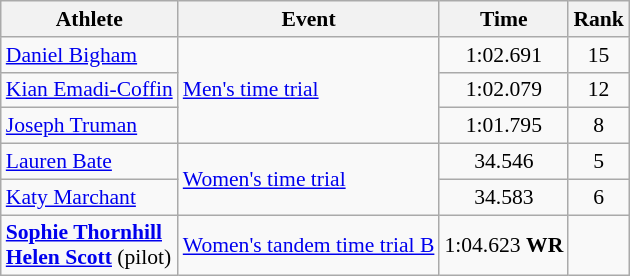<table class="wikitable" style="font-size:90%;">
<tr>
<th>Athlete</th>
<th>Event</th>
<th>Time</th>
<th>Rank</th>
</tr>
<tr align=center>
<td align=left><a href='#'>Daniel Bigham</a></td>
<td align=left rowspan=3><a href='#'>Men's time trial</a></td>
<td>1:02.691</td>
<td>15</td>
</tr>
<tr align=center>
<td align=left><a href='#'>Kian Emadi-Coffin</a></td>
<td>1:02.079</td>
<td>12</td>
</tr>
<tr align=center>
<td align=left><a href='#'>Joseph Truman</a></td>
<td>1:01.795</td>
<td>8</td>
</tr>
<tr align=center>
<td align=left><a href='#'>Lauren Bate</a></td>
<td align=left rowspan=2><a href='#'>Women's time trial</a></td>
<td>34.546</td>
<td>5</td>
</tr>
<tr align=center>
<td align=left><a href='#'>Katy Marchant</a></td>
<td>34.583</td>
<td>6</td>
</tr>
<tr align=center>
<td align=left><strong><a href='#'>Sophie Thornhill</a><br><a href='#'>Helen Scott</a></strong> (pilot)</td>
<td align=left><a href='#'>Women's tandem time trial B</a></td>
<td>1:04.623 <strong>WR</strong></td>
<td></td>
</tr>
</table>
